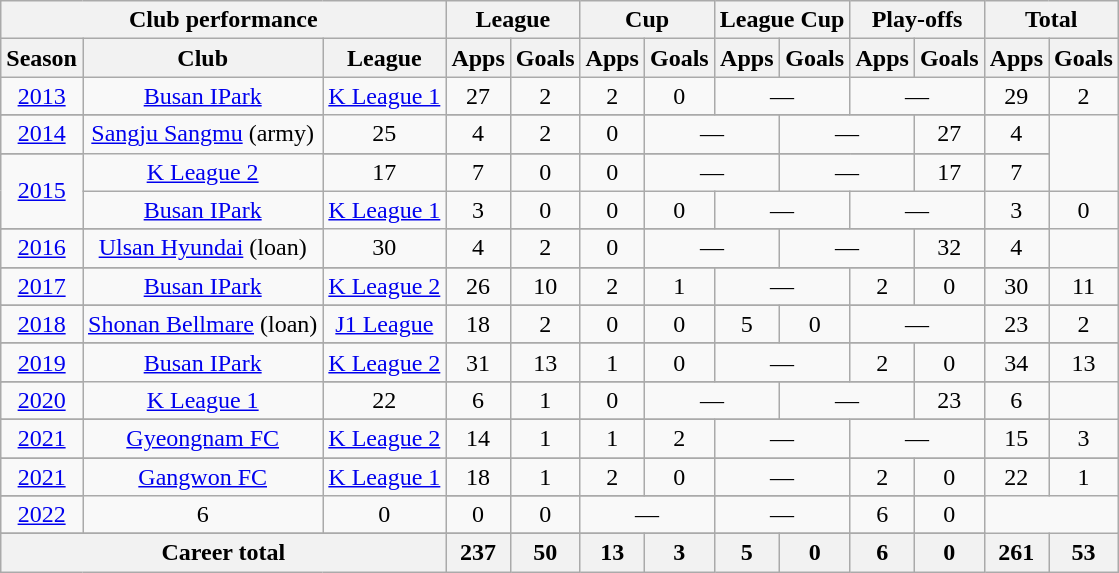<table class="wikitable" style="text-align:center">
<tr>
<th colspan=3>Club performance</th>
<th colspan=2>League</th>
<th colspan=2>Cup</th>
<th colspan=2>League Cup</th>
<th colspan=2>Play-offs</th>
<th colspan=2>Total</th>
</tr>
<tr>
<th>Season</th>
<th>Club</th>
<th>League</th>
<th>Apps</th>
<th>Goals</th>
<th>Apps</th>
<th>Goals</th>
<th>Apps</th>
<th>Goals</th>
<th>Apps</th>
<th>Goals</th>
<th>Apps</th>
<th>Goals</th>
</tr>
<tr>
<td><a href='#'>2013</a></td>
<td><a href='#'>Busan IPark</a></td>
<td rowspan=2><a href='#'>K League 1</a></td>
<td>27</td>
<td>2</td>
<td>2</td>
<td>0</td>
<td colspan="2">—</td>
<td colspan="2">—</td>
<td>29</td>
<td>2</td>
</tr>
<tr>
</tr>
<tr>
<td><a href='#'>2014</a></td>
<td rowspan=2><a href='#'>Sangju Sangmu</a> (army)</td>
<td>25</td>
<td>4</td>
<td>2</td>
<td>0</td>
<td colspan="2">—</td>
<td colspan="2">—</td>
<td>27</td>
<td>4</td>
</tr>
<tr>
</tr>
<tr>
<td rowspan="2"><a href='#'>2015</a></td>
<td><a href='#'>K League 2</a></td>
<td>17</td>
<td>7</td>
<td>0</td>
<td>0</td>
<td colspan="2">—</td>
<td colspan="2">—</td>
<td>17</td>
<td>7</td>
</tr>
<tr>
<td><a href='#'>Busan IPark</a></td>
<td rowspan="2"><a href='#'>K League 1</a></td>
<td>3</td>
<td>0</td>
<td>0</td>
<td>0</td>
<td colspan="2">—</td>
<td colspan="2">—</td>
<td>3</td>
<td>0</td>
</tr>
<tr>
</tr>
<tr>
<td><a href='#'>2016</a></td>
<td><a href='#'>Ulsan Hyundai</a> (loan)</td>
<td>30</td>
<td>4</td>
<td>2</td>
<td>0</td>
<td colspan="2">—</td>
<td colspan="2">—</td>
<td>32</td>
<td>4</td>
</tr>
<tr>
</tr>
<tr>
<td><a href='#'>2017</a></td>
<td><a href='#'>Busan IPark</a></td>
<td><a href='#'>K League 2</a></td>
<td>26</td>
<td>10</td>
<td>2</td>
<td>1</td>
<td colspan="2">—</td>
<td>2</td>
<td>0</td>
<td>30</td>
<td>11</td>
</tr>
<tr>
</tr>
<tr>
<td><a href='#'>2018</a></td>
<td><a href='#'>Shonan Bellmare</a> (loan)</td>
<td><a href='#'>J1 League</a></td>
<td>18</td>
<td>2</td>
<td>0</td>
<td>0</td>
<td>5</td>
<td>0</td>
<td colspan="2">—</td>
<td>23</td>
<td>2</td>
</tr>
<tr>
</tr>
<tr>
<td><a href='#'>2019</a></td>
<td rowspan=2><a href='#'>Busan IPark</a></td>
<td><a href='#'>K League 2</a></td>
<td>31</td>
<td>13</td>
<td>1</td>
<td>0</td>
<td colspan="2">—</td>
<td>2</td>
<td>0</td>
<td>34</td>
<td>13</td>
</tr>
<tr>
</tr>
<tr>
<td><a href='#'>2020</a></td>
<td><a href='#'>K League 1</a></td>
<td>22</td>
<td>6</td>
<td>1</td>
<td>0</td>
<td colspan="2">—</td>
<td colspan="2">—</td>
<td>23</td>
<td>6</td>
</tr>
<tr>
</tr>
<tr>
<td><a href='#'>2021</a></td>
<td><a href='#'>Gyeongnam FC</a></td>
<td><a href='#'>K League 2</a></td>
<td>14</td>
<td>1</td>
<td>1</td>
<td>2</td>
<td colspan="2">—</td>
<td colspan="2">—</td>
<td>15</td>
<td>3</td>
</tr>
<tr>
</tr>
<tr>
<td><a href='#'>2021</a></td>
<td rowspan=2><a href='#'>Gangwon FC</a></td>
<td rowspan=2><a href='#'>K League 1</a></td>
<td>18</td>
<td>1</td>
<td>2</td>
<td>0</td>
<td colspan="2">—</td>
<td>2</td>
<td>0</td>
<td>22</td>
<td>1</td>
</tr>
<tr>
</tr>
<tr>
<td><a href='#'>2022</a></td>
<td>6</td>
<td>0</td>
<td>0</td>
<td>0</td>
<td colspan="2">—</td>
<td colspan="2">—</td>
<td>6</td>
<td>0</td>
</tr>
<tr>
</tr>
<tr>
<th colspan=3>Career total</th>
<th>237</th>
<th>50</th>
<th>13</th>
<th>3</th>
<th>5</th>
<th>0</th>
<th>6</th>
<th>0</th>
<th>261</th>
<th>53</th>
</tr>
</table>
